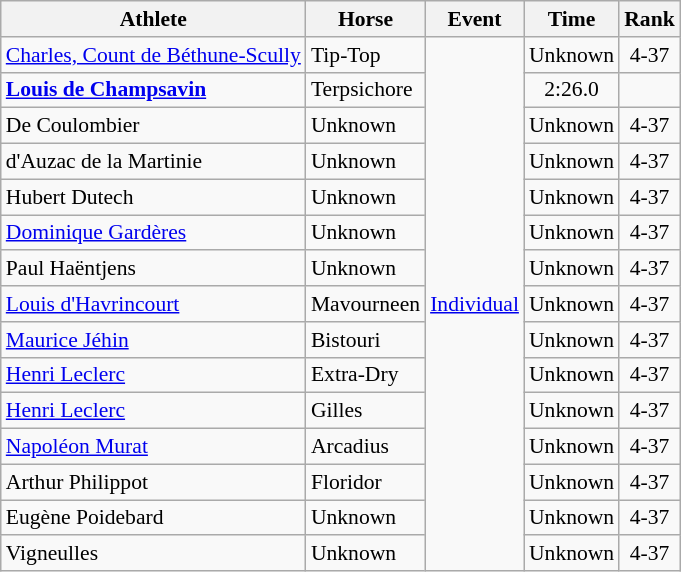<table class=wikitable style="font-size:90%">
<tr>
<th>Athlete</th>
<th>Horse</th>
<th>Event</th>
<th>Time</th>
<th>Rank</th>
</tr>
<tr align=center>
<td align=left><a href='#'>Charles, Count de Béthune-Scully</a></td>
<td align=left>Tip-Top</td>
<td align=left rowspan=15><a href='#'>Individual</a></td>
<td>Unknown</td>
<td>4-37</td>
</tr>
<tr align=center>
<td align=left><strong><a href='#'>Louis de Champsavin</a></strong></td>
<td align=left>Terpsichore</td>
<td>2:26.0</td>
<td></td>
</tr>
<tr align=center>
<td align=left>De Coulombier</td>
<td align=left>Unknown</td>
<td>Unknown</td>
<td>4-37</td>
</tr>
<tr align=center>
<td align=left>d'Auzac de la Martinie</td>
<td align=left>Unknown</td>
<td>Unknown</td>
<td>4-37</td>
</tr>
<tr align=center>
<td align=left>Hubert Dutech</td>
<td align=left>Unknown</td>
<td>Unknown</td>
<td>4-37</td>
</tr>
<tr align=center>
<td align=left><a href='#'>Dominique Gardères</a></td>
<td align=left>Unknown</td>
<td>Unknown</td>
<td>4-37</td>
</tr>
<tr align=center>
<td align=left>Paul Haëntjens</td>
<td align=left>Unknown</td>
<td>Unknown</td>
<td>4-37</td>
</tr>
<tr align=center>
<td align=left><a href='#'>Louis d'Havrincourt</a></td>
<td align=left>Mavourneen</td>
<td>Unknown</td>
<td>4-37</td>
</tr>
<tr align=center>
<td align=left><a href='#'>Maurice Jéhin</a></td>
<td align=left>Bistouri</td>
<td>Unknown</td>
<td>4-37</td>
</tr>
<tr align=center>
<td align=left><a href='#'>Henri Leclerc</a></td>
<td align=left>Extra-Dry</td>
<td>Unknown</td>
<td>4-37</td>
</tr>
<tr align=center>
<td align=left><a href='#'>Henri Leclerc</a></td>
<td align=left>Gilles</td>
<td>Unknown</td>
<td>4-37</td>
</tr>
<tr align=center>
<td align=left><a href='#'>Napoléon Murat</a></td>
<td align=left>Arcadius</td>
<td>Unknown</td>
<td>4-37</td>
</tr>
<tr align=center>
<td align=left>Arthur Philippot</td>
<td align=left>Floridor</td>
<td>Unknown</td>
<td>4-37</td>
</tr>
<tr align=center>
<td align=left>Eugène Poidebard</td>
<td align=left>Unknown</td>
<td>Unknown</td>
<td>4-37</td>
</tr>
<tr align=center>
<td align=left>Vigneulles</td>
<td align=left>Unknown</td>
<td>Unknown</td>
<td>4-37</td>
</tr>
</table>
